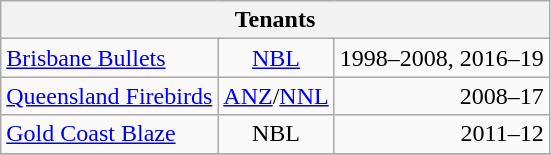<table class="wikitable" style="float:left; margin-right:1em;">
<tr>
<th colspan="3">Tenants</th>
</tr>
<tr>
<td align="left"><a href='#'>Brisbane Bullets</a></td>
<td align="center"><a href='#'>NBL</a></td>
<td align="right">1998–2008, 2016–19</td>
</tr>
<tr>
<td align="left"><a href='#'>Queensland Firebirds</a></td>
<td align="center"><a href='#'>ANZ</a>/<a href='#'>NNL</a></td>
<td align="right">2008–17</td>
</tr>
<tr>
<td align="left"><a href='#'>Gold Coast Blaze</a></td>
<td align="center">NBL</td>
<td align="right">2011–12</td>
</tr>
<tr>
</tr>
</table>
